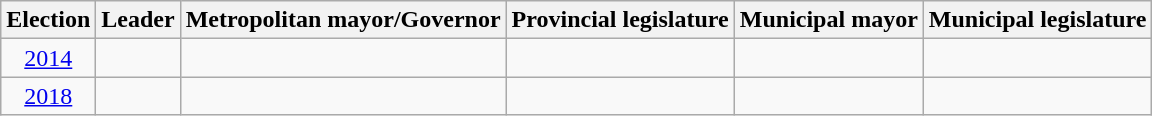<table class="wikitable" style="text-align:center">
<tr>
<th>Election</th>
<th>Leader</th>
<th>Metropolitan mayor/Governor</th>
<th>Provincial legislature</th>
<th>Municipal mayor</th>
<th>Municipal legislature</th>
</tr>
<tr>
<td><a href='#'>2014</a></td>
<td></td>
<td></td>
<td></td>
<td></td>
<td></td>
</tr>
<tr>
<td><a href='#'>2018</a></td>
<td></td>
<td></td>
<td></td>
<td></td>
<td></td>
</tr>
</table>
